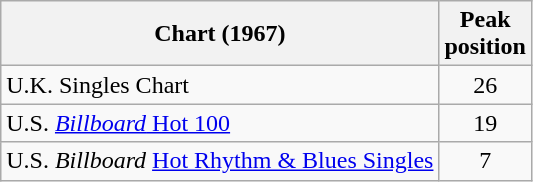<table class="wikitable sortable">
<tr>
<th>Chart (1967)</th>
<th>Peak<br>position</th>
</tr>
<tr>
<td align="left">U.K. Singles Chart</td>
<td align="center">26</td>
</tr>
<tr>
<td>U.S. <a href='#'><em>Billboard</em> Hot 100</a></td>
<td align="center">19</td>
</tr>
<tr>
<td>U.S. <em>Billboard</em> <a href='#'>Hot Rhythm & Blues Singles</a></td>
<td align="center">7</td>
</tr>
</table>
